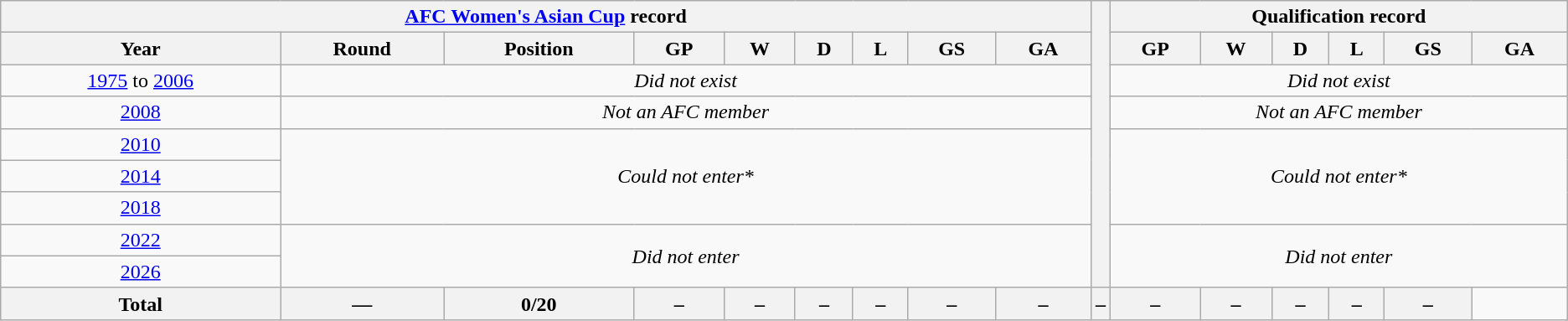<table class="wikitable" style="text-align: center;">
<tr>
<th colspan=9><a href='#'>AFC Women's Asian Cup</a> record</th>
<th style="width:1%;" rowspan="9"></th>
<th colspan=9>Qualification record</th>
</tr>
<tr>
<th>Year</th>
<th>Round</th>
<th>Position</th>
<th>GP</th>
<th>W</th>
<th>D</th>
<th>L</th>
<th>GS</th>
<th>GA</th>
<th>GP</th>
<th>W</th>
<th>D</th>
<th>L</th>
<th>GS</th>
<th>GA</th>
</tr>
<tr>
<td> <a href='#'>1975</a> to  <a href='#'>2006</a></td>
<td colspan=8><em>Did not exist</em></td>
<td colspan=6><em>Did not exist</em></td>
</tr>
<tr>
<td> <a href='#'>2008</a></td>
<td colspan=8><em>Not an AFC member</em></td>
<td colspan=6><em>Not an AFC member</em></td>
</tr>
<tr>
<td> <a href='#'>2010</a></td>
<td colspan=8 rowspan=3><em>Could not enter*</em></td>
<td colspan=6 rowspan=3><em>Could not enter*</em></td>
</tr>
<tr>
<td> <a href='#'>2014</a></td>
</tr>
<tr>
<td> <a href='#'>2018</a></td>
</tr>
<tr>
<td> <a href='#'>2022</a></td>
<td rowspan=2 colspan=8><em>Did not enter</em></td>
<td rowspan=2 colspan=6><em>Did not enter</em></td>
</tr>
<tr>
<td> <a href='#'>2026</a></td>
</tr>
<tr>
<th><strong>Total</strong></th>
<th><strong>—</strong></th>
<th><strong>0/20</strong></th>
<th><strong>–</strong></th>
<th><strong>–</strong></th>
<th><strong>–</strong></th>
<th><strong>–</strong></th>
<th><strong>–</strong></th>
<th><strong>–</strong></th>
<th><strong>–</strong></th>
<th><strong>–</strong></th>
<th><strong>–</strong></th>
<th><strong>–</strong></th>
<th><strong>–</strong></th>
<th><strong>–</strong></th>
</tr>
</table>
